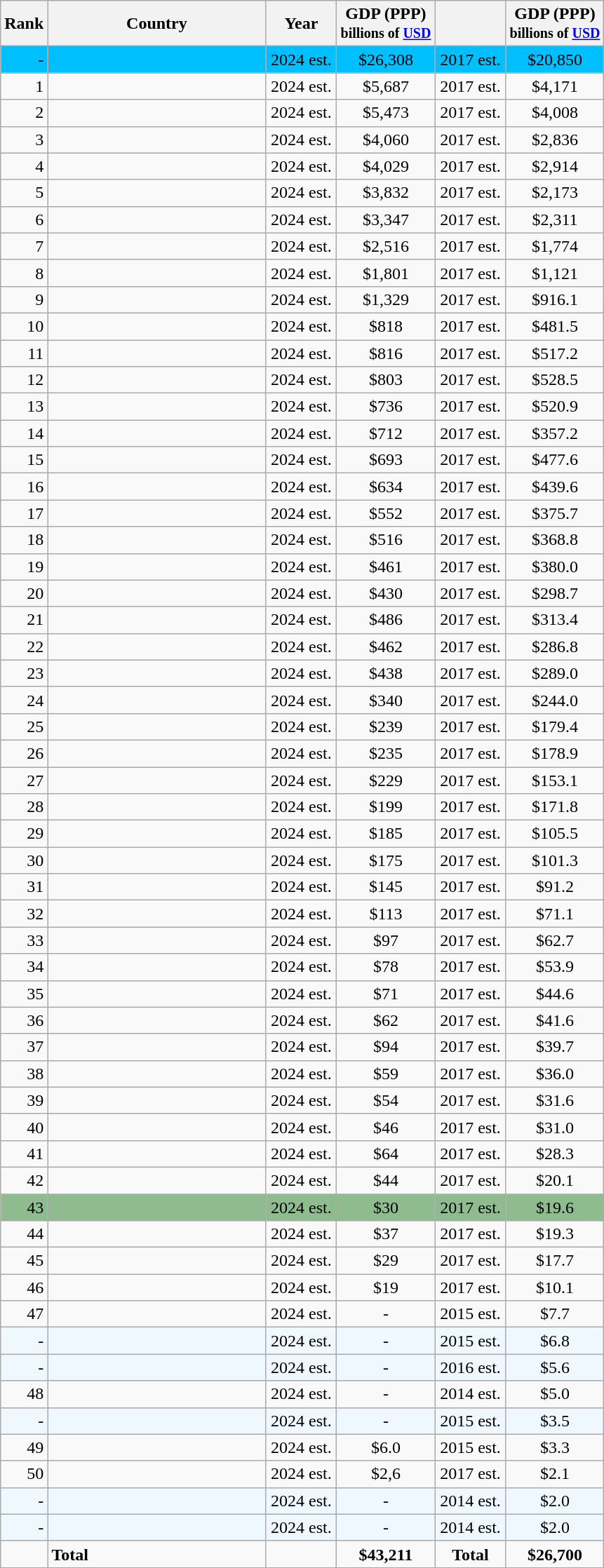<table class="wikitable sortable" style="text-align: center">
<tr>
<th style="width:2em;margin-left:auto;margin-right:auto" ! data-sort-type="number">Rank</th>
<th style="width: 200px;">Country</th>
<th style="width: 60px;">Year</th>
<th>GDP (PPP)<br><small>billions of <a href='#'>USD</a></small></th>
<th style="width: 60px;"></th>
<th>GDP (PPP)<br><small>billions of <a href='#'>USD</a></small></th>
</tr>
<tr style=background:#00BFFF;>
<td align="right">-</td>
<td align="left"></td>
<td>2024 est.</td>
<td>$26,308</td>
<td>2017 est.</td>
<td>$20,850</td>
</tr>
<tr>
<td align="right">1</td>
<td align="left"></td>
<td>2024 est.</td>
<td>$5,687</td>
<td>2017 est.</td>
<td>$4,171</td>
</tr>
<tr>
<td align="right">2</td>
<td align="left"></td>
<td>2024 est.</td>
<td>$5,473</td>
<td>2017 est.</td>
<td>$4,008</td>
</tr>
<tr>
<td align="right">3</td>
<td align="left"></td>
<td>2024 est.</td>
<td>$4,060</td>
<td>2017 est.</td>
<td>$2,836</td>
</tr>
<tr>
<td align="right">4</td>
<td align="left"></td>
<td>2024 est.</td>
<td>$4,029</td>
<td>2017 est.</td>
<td>$2,914</td>
</tr>
<tr>
<td align="right">5</td>
<td align="left"></td>
<td>2024 est.</td>
<td>$3,832</td>
<td>2017 est.</td>
<td>$2,173</td>
</tr>
<tr>
<td align="right">6</td>
<td align="left"></td>
<td>2024 est.</td>
<td>$3,347</td>
<td>2017 est.</td>
<td>$2,311</td>
</tr>
<tr>
<td align="right">7</td>
<td align="left"></td>
<td>2024 est.</td>
<td>$2,516</td>
<td>2017 est.</td>
<td>$1,774</td>
</tr>
<tr>
<td align="right">8</td>
<td align="left"></td>
<td>2024 est.</td>
<td>$1,801</td>
<td>2017 est.</td>
<td>$1,121</td>
</tr>
<tr>
<td align="right">9</td>
<td align="left"></td>
<td>2024 est.</td>
<td>$1,329</td>
<td>2017 est.</td>
<td>$916.1</td>
</tr>
<tr>
<td align="right">10</td>
<td align="left"></td>
<td>2024 est.</td>
<td>$818</td>
<td>2017 est.</td>
<td>$481.5</td>
</tr>
<tr>
<td align="right">11</td>
<td align="left"></td>
<td>2024 est.</td>
<td>$816</td>
<td>2017 est.</td>
<td>$517.2</td>
</tr>
<tr>
<td align="right">12</td>
<td align="left"></td>
<td>2024 est.</td>
<td>$803</td>
<td>2017 est.</td>
<td>$528.5</td>
</tr>
<tr>
<td align="right">13</td>
<td align="left"></td>
<td>2024 est.</td>
<td>$736</td>
<td>2017 est.</td>
<td>$520.9</td>
</tr>
<tr>
<td align="right">14</td>
<td align="left"></td>
<td>2024 est.</td>
<td>$712</td>
<td>2017 est.</td>
<td>$357.2</td>
</tr>
<tr>
<td align="right">15</td>
<td align="left"></td>
<td>2024 est.</td>
<td>$693</td>
<td>2017 est.</td>
<td>$477.6</td>
</tr>
<tr>
<td align="right">16</td>
<td align="left"></td>
<td>2024 est.</td>
<td>$634</td>
<td>2017 est.</td>
<td>$439.6</td>
</tr>
<tr>
<td align="right">17</td>
<td align="left"></td>
<td>2024 est.</td>
<td>$552</td>
<td>2017 est.</td>
<td>$375.7</td>
</tr>
<tr>
<td align="right">18</td>
<td align="left"></td>
<td>2024 est.</td>
<td>$516</td>
<td>2017 est.</td>
<td>$368.8</td>
</tr>
<tr>
<td align="right">19</td>
<td align="left"></td>
<td>2024 est.</td>
<td>$461</td>
<td>2017 est.</td>
<td>$380.0</td>
</tr>
<tr>
<td align="right">20</td>
<td align="left"></td>
<td>2024 est.</td>
<td>$430</td>
<td>2017 est.</td>
<td>$298.7</td>
</tr>
<tr>
<td align="right">21</td>
<td align="left"></td>
<td>2024 est.</td>
<td>$486</td>
<td>2017 est.</td>
<td>$313.4</td>
</tr>
<tr>
<td align="right">22</td>
<td align="left"></td>
<td>2024 est.</td>
<td>$462</td>
<td>2017 est.</td>
<td>$286.8</td>
</tr>
<tr>
<td align="right">23</td>
<td align="left"></td>
<td>2024 est.</td>
<td>$438</td>
<td>2017 est.</td>
<td>$289.0</td>
</tr>
<tr>
<td align="right">24</td>
<td align="left"></td>
<td>2024 est.</td>
<td>$340</td>
<td>2017 est.</td>
<td>$244.0</td>
</tr>
<tr>
<td align="right">25</td>
<td align="left"></td>
<td>2024 est.</td>
<td>$239</td>
<td>2017 est.</td>
<td>$179.4</td>
</tr>
<tr>
<td align="right">26</td>
<td align="left"></td>
<td>2024 est.</td>
<td>$235</td>
<td>2017 est.</td>
<td>$178.9</td>
</tr>
<tr>
<td align="right">27</td>
<td align="left"></td>
<td>2024 est.</td>
<td>$229</td>
<td>2017 est.</td>
<td>$153.1</td>
</tr>
<tr>
<td align="right">28</td>
<td align="left"></td>
<td>2024 est.</td>
<td>$199</td>
<td>2017 est.</td>
<td>$171.8</td>
</tr>
<tr>
<td align="right">29</td>
<td align="left"></td>
<td>2024 est.</td>
<td>$185</td>
<td>2017 est.</td>
<td>$105.5</td>
</tr>
<tr>
<td align="right">30</td>
<td align="left"></td>
<td>2024 est.</td>
<td>$175</td>
<td>2017 est.</td>
<td>$101.3</td>
</tr>
<tr>
<td align="right">31</td>
<td align="left"></td>
<td>2024 est.</td>
<td>$145</td>
<td>2017 est.</td>
<td>$91.2</td>
</tr>
<tr>
<td align="right">32</td>
<td align="left"></td>
<td>2024 est.</td>
<td>$113</td>
<td>2017 est.</td>
<td>$71.1</td>
</tr>
<tr>
<td align="right">33</td>
<td align="left"></td>
<td>2024 est.</td>
<td>$97</td>
<td>2017 est.</td>
<td>$62.7</td>
</tr>
<tr>
<td align="right">34</td>
<td align="left"></td>
<td>2024 est.</td>
<td>$78</td>
<td>2017 est.</td>
<td>$53.9</td>
</tr>
<tr>
<td align="right">35</td>
<td align="left"></td>
<td>2024 est.</td>
<td>$71</td>
<td>2017 est.</td>
<td>$44.6</td>
</tr>
<tr>
<td align="right">36</td>
<td align="left"></td>
<td>2024 est.</td>
<td>$62</td>
<td>2017 est.</td>
<td>$41.6</td>
</tr>
<tr>
<td align="right">37</td>
<td align="left"></td>
<td>2024 est.</td>
<td>$94</td>
<td>2017 est.</td>
<td>$39.7</td>
</tr>
<tr>
<td align="right">38</td>
<td align="left"></td>
<td>2024 est.</td>
<td>$59</td>
<td>2017 est.</td>
<td>$36.0</td>
</tr>
<tr>
<td align="right">39</td>
<td align="left"></td>
<td>2024 est.</td>
<td>$54</td>
<td>2017 est.</td>
<td>$31.6</td>
</tr>
<tr>
<td align="right">40</td>
<td align="left"></td>
<td>2024 est.</td>
<td>$46</td>
<td>2017 est.</td>
<td>$31.0</td>
</tr>
<tr>
<td align="right">41</td>
<td align="left"></td>
<td>2024 est.</td>
<td>$64</td>
<td>2017 est.</td>
<td>$28.3</td>
</tr>
<tr>
<td align="right">42</td>
<td align="left"></td>
<td>2024 est.</td>
<td>$44</td>
<td>2017 est.</td>
<td>$20.1</td>
</tr>
<tr style=background:#8FBC8F>
<td align="right">43</td>
<td align="left"></td>
<td>2024 est.</td>
<td>$30</td>
<td>2017 est.</td>
<td>$19.6</td>
</tr>
<tr>
<td align="right">44</td>
<td align="left"></td>
<td>2024 est.</td>
<td>$37</td>
<td>2017 est.</td>
<td>$19.3</td>
</tr>
<tr>
<td align="right">45</td>
<td align="left"></td>
<td>2024 est.</td>
<td>$29</td>
<td>2017 est.</td>
<td>$17.7</td>
</tr>
<tr>
<td align="right">46</td>
<td align="left"></td>
<td>2024 est.</td>
<td>$19</td>
<td>2017 est.</td>
<td>$10.1</td>
</tr>
<tr>
<td align="right">47</td>
<td align="left"></td>
<td>2024 est.</td>
<td>-</td>
<td>2015 est.</td>
<td>$7.7</td>
</tr>
<tr style=background:#F0F8FF>
<td align="right">-</td>
<td align="left"></td>
<td>2024 est.</td>
<td>-</td>
<td>2015 est.</td>
<td>$6.8</td>
</tr>
<tr style=background:#F0F8FF>
<td align="right">-</td>
<td align="left"></td>
<td>2024 est.</td>
<td>-</td>
<td>2016 est.</td>
<td>$5.6</td>
</tr>
<tr>
<td align="right">48</td>
<td align="left"></td>
<td>2024 est.</td>
<td>-</td>
<td>2014 est.</td>
<td>$5.0</td>
</tr>
<tr style=background:#F0F8FF>
<td align="right">-</td>
<td align="left"></td>
<td>2024 est.</td>
<td>-</td>
<td>2015 est.</td>
<td>$3.5</td>
</tr>
<tr>
<td align="right">49</td>
<td align="left"></td>
<td>2024 est.</td>
<td>$6.0</td>
<td>2015 est.</td>
<td>$3.3</td>
</tr>
<tr>
<td align="right">50</td>
<td align="left"></td>
<td>2024 est.</td>
<td>$2,6</td>
<td>2017 est.</td>
<td>$2.1</td>
</tr>
<tr style=background:#F0F8FF>
<td align="right">-</td>
<td align="left"></td>
<td>2024 est.</td>
<td>-</td>
<td>2014 est.</td>
<td>$2.0</td>
</tr>
<tr style=background:#F0F8FF>
<td align="right">-</td>
<td align="left"></td>
<td>2024 est.</td>
<td>-</td>
<td>2014 est.</td>
<td>$2.0</td>
</tr>
<tr>
<td align="right"></td>
<td align="left"><strong> Total </strong></td>
<td></td>
<td><strong>$43,211</strong></td>
<td><strong> Total </strong></td>
<td><strong>$26,700</strong></td>
</tr>
<tr>
</tr>
</table>
